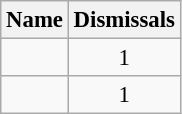<table class="wikitable sortable" style="text-align:center; font-size:95%">
<tr>
<th>Name</th>
<th>Dismissals</th>
</tr>
<tr>
<td></td>
<td> 1</td>
</tr>
<tr>
<td></td>
<td> 1</td>
</tr>
</table>
